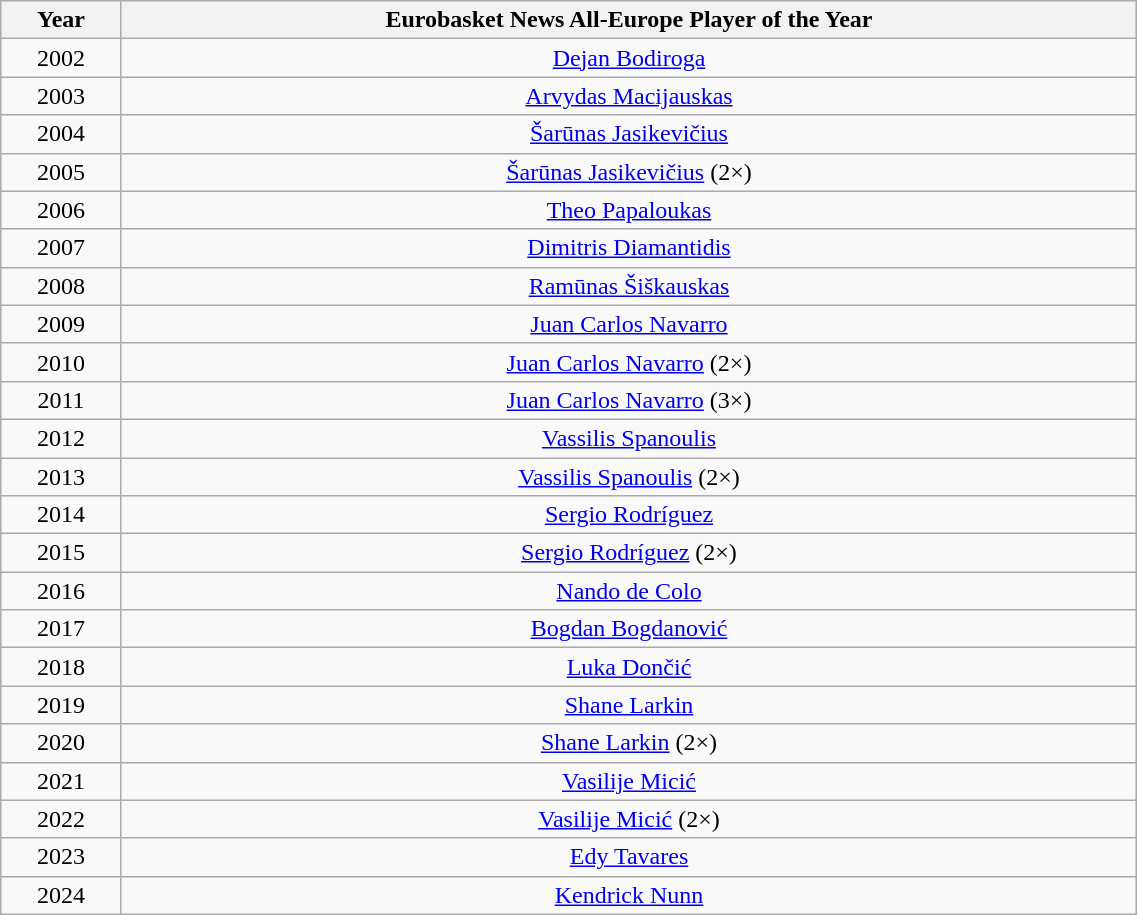<table class="wikitable sortable" style="text-align:center; width: 60%">
<tr>
<th scope="col">Year</th>
<th scope="col">Eurobasket News All-Europe Player of the Year</th>
</tr>
<tr>
<td style="text-align:center">2002</td>
<td> <a href='#'>Dejan Bodiroga</a></td>
</tr>
<tr>
<td style="text-align:center">2003</td>
<td> <a href='#'>Arvydas Macijauskas</a></td>
</tr>
<tr>
<td style="text-align:center">2004</td>
<td> <a href='#'>Šarūnas Jasikevičius</a></td>
</tr>
<tr>
<td style="text-align:center">2005</td>
<td> <a href='#'>Šarūnas Jasikevičius</a> (2×)</td>
</tr>
<tr>
<td style="text-align:center">2006</td>
<td> <a href='#'>Theo Papaloukas</a></td>
</tr>
<tr>
<td style="text-align:center">2007</td>
<td> <a href='#'>Dimitris Diamantidis</a></td>
</tr>
<tr>
<td style="text-align:center">2008</td>
<td> <a href='#'>Ramūnas Šiškauskas</a></td>
</tr>
<tr>
<td style="text-align:center">2009</td>
<td> <a href='#'>Juan Carlos Navarro</a></td>
</tr>
<tr>
<td style="text-align:center">2010</td>
<td> <a href='#'>Juan Carlos Navarro</a> (2×)</td>
</tr>
<tr>
<td style="text-align:center">2011</td>
<td> <a href='#'>Juan Carlos Navarro</a> (3×)</td>
</tr>
<tr>
<td style="text-align:center">2012</td>
<td> <a href='#'>Vassilis Spanoulis</a></td>
</tr>
<tr>
<td style="text-align:center">2013</td>
<td> <a href='#'>Vassilis Spanoulis</a> (2×)</td>
</tr>
<tr>
<td style="text-align:center">2014</td>
<td> <a href='#'>Sergio Rodríguez</a></td>
</tr>
<tr>
<td style="text-align:center">2015</td>
<td> <a href='#'>Sergio Rodríguez</a> (2×)</td>
</tr>
<tr>
<td style="text-align:center">2016</td>
<td> <a href='#'>Nando de Colo</a></td>
</tr>
<tr>
<td style="text-align:center">2017</td>
<td> <a href='#'>Bogdan Bogdanović</a></td>
</tr>
<tr>
<td style="text-align:center">2018</td>
<td> <a href='#'>Luka Dončić</a></td>
</tr>
<tr>
<td style="text-align:center">2019</td>
<td> <a href='#'>Shane Larkin</a></td>
</tr>
<tr>
<td style="text-align:center">2020</td>
<td> <a href='#'>Shane Larkin</a> (2×)</td>
</tr>
<tr>
<td style="text-align:center">2021</td>
<td> <a href='#'>Vasilije Micić</a></td>
</tr>
<tr>
<td style="text-align:center">2022</td>
<td> <a href='#'>Vasilije Micić</a> (2×)</td>
</tr>
<tr>
<td style="text-align:center">2023</td>
<td> <a href='#'>Edy Tavares</a></td>
</tr>
<tr>
<td style="text-align:center">2024</td>
<td> <a href='#'>Kendrick Nunn</a></td>
</tr>
</table>
